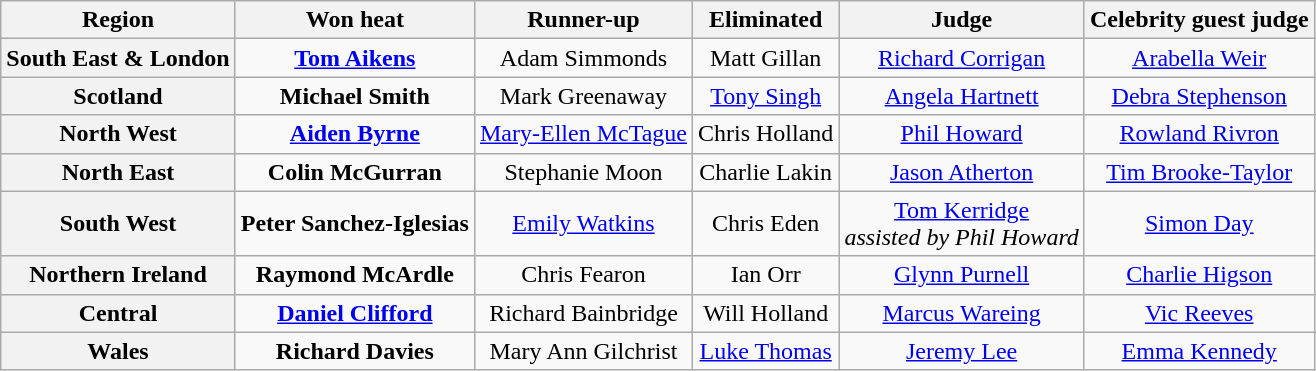<table class="wikitable plainrowheaders sortable" style="text-align:center;">
<tr>
<th scope="col">Region</th>
<th scope="col">Won heat</th>
<th scope="col">Runner-up</th>
<th scope="col">Eliminated</th>
<th scope="col">Judge</th>
<th scope="col">Celebrity guest judge</th>
</tr>
<tr>
<th scope="row">South East & London</th>
<td><strong><a href='#'>Tom Aikens</a></strong></td>
<td>Adam Simmonds</td>
<td>Matt Gillan</td>
<td><a href='#'>Richard Corrigan</a></td>
<td><a href='#'>Arabella Weir</a></td>
</tr>
<tr>
<th scope="row">Scotland</th>
<td><strong>Michael Smith</strong></td>
<td>Mark Greenaway</td>
<td><a href='#'>Tony Singh</a></td>
<td><a href='#'>Angela Hartnett</a></td>
<td><a href='#'>Debra Stephenson</a></td>
</tr>
<tr>
<th scope="row">North West</th>
<td><strong><a href='#'>Aiden Byrne</a></strong></td>
<td><a href='#'>Mary-Ellen McTague</a></td>
<td>Chris Holland</td>
<td><a href='#'>Phil Howard</a></td>
<td><a href='#'>Rowland Rivron</a></td>
</tr>
<tr>
<th scope="row">North East</th>
<td><strong>Colin McGurran</strong></td>
<td>Stephanie Moon</td>
<td>Charlie Lakin</td>
<td><a href='#'>Jason Atherton</a></td>
<td><a href='#'>Tim Brooke-Taylor</a></td>
</tr>
<tr>
<th scope="row">South West</th>
<td><strong>Peter Sanchez-Iglesias</strong></td>
<td><a href='#'>Emily Watkins</a></td>
<td>Chris Eden</td>
<td><a href='#'>Tom Kerridge</a><br><em>assisted by Phil Howard</em></td>
<td><a href='#'>Simon Day</a></td>
</tr>
<tr>
<th scope="row">Northern Ireland</th>
<td><strong>Raymond McArdle</strong></td>
<td>Chris Fearon</td>
<td>Ian Orr</td>
<td><a href='#'>Glynn Purnell</a></td>
<td><a href='#'>Charlie Higson</a></td>
</tr>
<tr>
<th scope="row">Central</th>
<td><strong><a href='#'>Daniel Clifford</a></strong></td>
<td>Richard Bainbridge</td>
<td>Will Holland</td>
<td><a href='#'>Marcus Wareing</a></td>
<td><a href='#'>Vic Reeves</a></td>
</tr>
<tr>
<th scope="row">Wales</th>
<td><strong>Richard Davies</strong></td>
<td>Mary Ann Gilchrist</td>
<td><a href='#'>Luke Thomas</a></td>
<td><a href='#'>Jeremy Lee</a></td>
<td><a href='#'>Emma Kennedy</a></td>
</tr>
</table>
